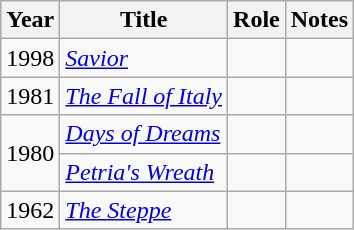<table class="wikitable sortable">
<tr>
<th>Year</th>
<th>Title</th>
<th>Role</th>
<th class="unsortable">Notes</th>
</tr>
<tr>
<td>1998</td>
<td><em><a href='#'>Savior</a></em></td>
<td></td>
<td></td>
</tr>
<tr>
<td>1981</td>
<td><em><a href='#'>The Fall of Italy</a></em></td>
<td></td>
<td></td>
</tr>
<tr>
<td rowspan=2>1980</td>
<td><em><a href='#'>Days of Dreams</a></em></td>
<td></td>
<td></td>
</tr>
<tr>
<td><em><a href='#'>Petria's Wreath</a></em></td>
<td></td>
<td></td>
</tr>
<tr>
<td>1962</td>
<td><em><a href='#'>The Steppe</a></em></td>
<td></td>
<td></td>
</tr>
</table>
